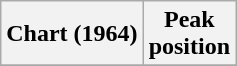<table class="wikitable sortable plainrowheaders" style="text-align:center">
<tr>
<th scope="col">Chart (1964)</th>
<th scope="col">Peak<br>position</th>
</tr>
<tr>
</tr>
</table>
